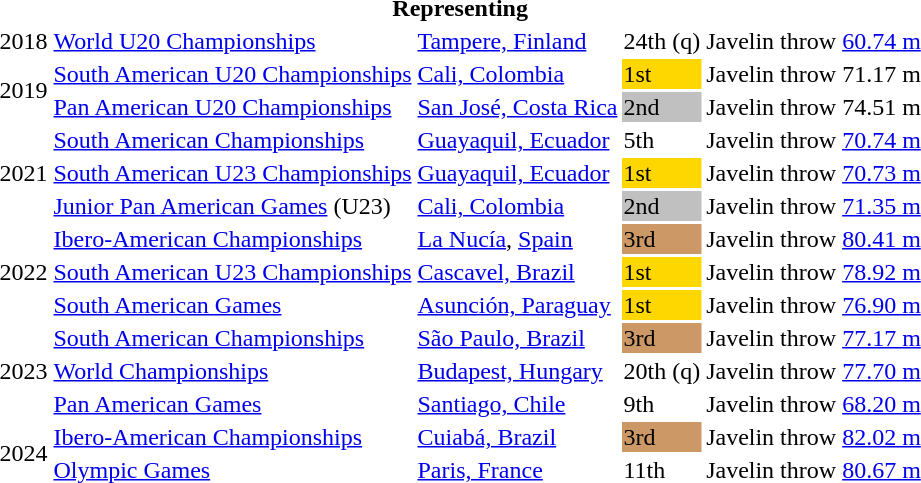<table>
<tr>
<th colspan="6">Representing </th>
</tr>
<tr>
<td>2018</td>
<td><a href='#'>World U20 Championships</a></td>
<td><a href='#'>Tampere, Finland</a></td>
<td>24th (q)</td>
<td>Javelin throw</td>
<td><a href='#'>60.74 m</a></td>
</tr>
<tr>
<td rowspan=2>2019</td>
<td><a href='#'>South American U20 Championships</a></td>
<td><a href='#'>Cali, Colombia</a></td>
<td bgcolor=gold>1st</td>
<td>Javelin throw</td>
<td>71.17 m</td>
</tr>
<tr>
<td><a href='#'>Pan American U20 Championships</a></td>
<td><a href='#'>San José, Costa Rica</a></td>
<td bgcolor=silver>2nd</td>
<td>Javelin throw</td>
<td>74.51 m</td>
</tr>
<tr>
<td rowspan=3>2021</td>
<td><a href='#'>South American Championships</a></td>
<td><a href='#'>Guayaquil, Ecuador</a></td>
<td>5th</td>
<td>Javelin throw</td>
<td><a href='#'>70.74 m</a></td>
</tr>
<tr>
<td><a href='#'>South American U23 Championships</a></td>
<td><a href='#'>Guayaquil, Ecuador</a></td>
<td bgcolor=gold>1st</td>
<td>Javelin throw</td>
<td><a href='#'>70.73 m</a></td>
</tr>
<tr>
<td><a href='#'>Junior Pan American Games</a> (U23)</td>
<td><a href='#'>Cali, Colombia</a></td>
<td bgcolor=silver>2nd</td>
<td>Javelin throw</td>
<td><a href='#'>71.35 m</a></td>
</tr>
<tr>
<td rowspan=3>2022</td>
<td><a href='#'>Ibero-American Championships</a></td>
<td><a href='#'>La Nucía</a>, <a href='#'>Spain</a></td>
<td bgcolor=cc9966>3rd</td>
<td>Javelin throw</td>
<td><a href='#'>80.41 m</a></td>
</tr>
<tr>
<td><a href='#'>South American U23 Championships</a></td>
<td><a href='#'>Cascavel, Brazil</a></td>
<td bgcolor=gold>1st</td>
<td>Javelin throw</td>
<td><a href='#'>78.92 m</a></td>
</tr>
<tr>
<td><a href='#'>South American Games</a></td>
<td><a href='#'>Asunción, Paraguay</a></td>
<td bgcolor=gold>1st</td>
<td>Javelin throw</td>
<td><a href='#'>76.90 m</a></td>
</tr>
<tr>
<td rowspan=3>2023</td>
<td><a href='#'>South American Championships</a></td>
<td><a href='#'>São Paulo, Brazil</a></td>
<td bgcolor=cc9966>3rd</td>
<td>Javelin throw</td>
<td><a href='#'>77.17 m</a></td>
</tr>
<tr>
<td><a href='#'>World Championships</a></td>
<td><a href='#'>Budapest, Hungary</a></td>
<td>20th (q)</td>
<td>Javelin throw</td>
<td><a href='#'>77.70 m</a></td>
</tr>
<tr>
<td><a href='#'>Pan American Games</a></td>
<td><a href='#'>Santiago, Chile</a></td>
<td>9th</td>
<td>Javelin throw</td>
<td><a href='#'>68.20 m</a></td>
</tr>
<tr>
<td rowspan=2>2024</td>
<td><a href='#'>Ibero-American Championships</a></td>
<td><a href='#'>Cuiabá, Brazil</a></td>
<td bgcolor=cc9966>3rd</td>
<td>Javelin throw</td>
<td><a href='#'>82.02 m</a></td>
</tr>
<tr>
<td><a href='#'>Olympic Games</a></td>
<td><a href='#'>Paris, France</a></td>
<td>11th</td>
<td>Javelin throw</td>
<td><a href='#'>80.67 m</a></td>
</tr>
</table>
